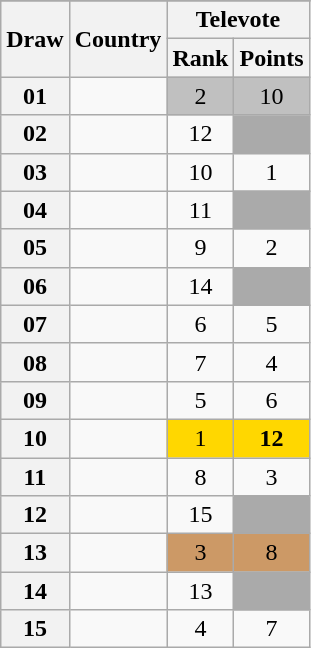<table class="sortable wikitable collapsible plainrowheaders" style="text-align:center;">
<tr>
</tr>
<tr>
<th scope="col" rowspan="2">Draw</th>
<th scope="col" rowspan="2">Country</th>
<th scope="col" colspan="2">Televote</th>
</tr>
<tr>
<th scope="col">Rank</th>
<th scope="col">Points</th>
</tr>
<tr>
<th scope="row" style="text-align:center;">01</th>
<td style="text-align:left;"></td>
<td style="background:silver;">2</td>
<td style="background:silver;">10</td>
</tr>
<tr>
<th scope="row" style="text-align:center;">02</th>
<td style="text-align:left;"></td>
<td>12</td>
<td style="background:#AAAAAA;"></td>
</tr>
<tr>
<th scope="row" style="text-align:center;">03</th>
<td style="text-align:left;"></td>
<td>10</td>
<td>1</td>
</tr>
<tr>
<th scope="row" style="text-align:center;">04</th>
<td style="text-align:left;"></td>
<td>11</td>
<td style="background:#AAAAAA;"></td>
</tr>
<tr>
<th scope="row" style="text-align:center;">05</th>
<td style="text-align:left;"></td>
<td>9</td>
<td>2</td>
</tr>
<tr>
<th scope="row" style="text-align:center;">06</th>
<td style="text-align:left;"></td>
<td>14</td>
<td style="background:#AAAAAA;"></td>
</tr>
<tr>
<th scope="row" style="text-align:center;">07</th>
<td style="text-align:left;"></td>
<td>6</td>
<td>5</td>
</tr>
<tr>
<th scope="row" style="text-align:center;">08</th>
<td style="text-align:left;"></td>
<td>7</td>
<td>4</td>
</tr>
<tr>
<th scope="row" style="text-align:center;">09</th>
<td style="text-align:left;"></td>
<td>5</td>
<td>6</td>
</tr>
<tr>
<th scope="row" style="text-align:center;">10</th>
<td style="text-align:left;"></td>
<td style="background:gold;">1</td>
<td style="background:gold;"><strong>12</strong></td>
</tr>
<tr>
<th scope="row" style="text-align:center;">11</th>
<td style="text-align:left;"></td>
<td>8</td>
<td>3</td>
</tr>
<tr>
<th scope="row" style="text-align:center;">12</th>
<td style="text-align:left;"></td>
<td>15</td>
<td style="background:#AAAAAA;"></td>
</tr>
<tr>
<th scope="row" style="text-align:center;">13</th>
<td style="text-align:left;"></td>
<td style="background:#CC9966;">3</td>
<td style="background:#CC9966;">8</td>
</tr>
<tr>
<th scope="row" style="text-align:center;">14</th>
<td style="text-align:left;"></td>
<td>13</td>
<td style="background:#AAAAAA;"></td>
</tr>
<tr>
<th scope="row" style="text-align:center;">15</th>
<td style="text-align:left;"></td>
<td>4</td>
<td>7</td>
</tr>
</table>
